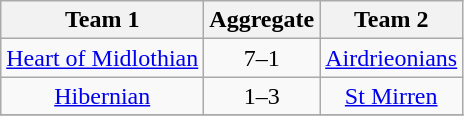<table class="wikitable" style="text-align: center">
<tr>
<th>Team 1</th>
<th>Aggregate</th>
<th>Team 2</th>
</tr>
<tr>
<td><a href='#'>Heart of Midlothian</a></td>
<td>7–1</td>
<td><a href='#'>Airdrieonians</a></td>
</tr>
<tr>
<td><a href='#'>Hibernian</a></td>
<td>1–3</td>
<td><a href='#'>St Mirren</a></td>
</tr>
<tr>
</tr>
</table>
